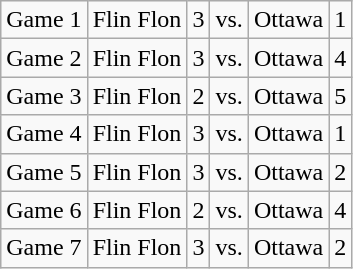<table class="wikitable">
<tr>
<td>Game 1</td>
<td>Flin Flon</td>
<td>3</td>
<td>vs.</td>
<td>Ottawa</td>
<td>1</td>
</tr>
<tr>
<td>Game 2</td>
<td>Flin Flon</td>
<td>3</td>
<td>vs.</td>
<td>Ottawa</td>
<td>4</td>
</tr>
<tr>
<td>Game 3</td>
<td>Flin Flon</td>
<td>2</td>
<td>vs.</td>
<td>Ottawa</td>
<td>5</td>
</tr>
<tr>
<td>Game 4</td>
<td>Flin Flon</td>
<td>3</td>
<td>vs.</td>
<td>Ottawa</td>
<td>1</td>
</tr>
<tr>
<td>Game 5</td>
<td>Flin Flon</td>
<td>3</td>
<td>vs.</td>
<td>Ottawa</td>
<td>2</td>
</tr>
<tr>
<td>Game 6</td>
<td>Flin Flon</td>
<td>2</td>
<td>vs.</td>
<td>Ottawa</td>
<td>4</td>
</tr>
<tr>
<td>Game 7</td>
<td>Flin Flon</td>
<td>3</td>
<td>vs.</td>
<td>Ottawa</td>
<td>2</td>
</tr>
</table>
